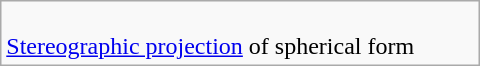<table class=wikitable width=320 align=right>
<tr>
<td><br><a href='#'>Stereographic projection</a> of spherical form</td>
</tr>
</table>
